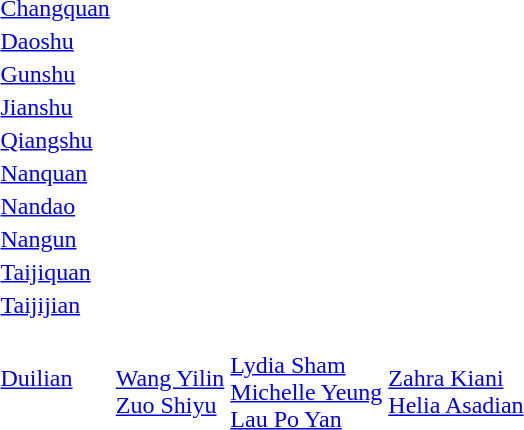<table>
<tr>
<td><a href='#'>Changquan</a></td>
<td></td>
<td></td>
<td></td>
</tr>
<tr>
<td><a href='#'>Daoshu</a></td>
<td></td>
<td></td>
<td></td>
</tr>
<tr>
<td><a href='#'>Gunshu</a></td>
<td></td>
<td></td>
<td></td>
</tr>
<tr>
<td><a href='#'>Jianshu</a></td>
<td></td>
<td></td>
<td></td>
</tr>
<tr>
<td><a href='#'>Qiangshu</a></td>
<td></td>
<td></td>
<td></td>
</tr>
<tr>
<td><a href='#'>Nanquan</a></td>
<td></td>
<td></td>
<td></td>
</tr>
<tr>
<td><a href='#'>Nandao</a></td>
<td></td>
<td></td>
<td></td>
</tr>
<tr>
<td><a href='#'>Nangun</a></td>
<td></td>
<td></td>
<td></td>
</tr>
<tr>
<td><a href='#'>Taijiquan</a></td>
<td></td>
<td></td>
<td></td>
</tr>
<tr>
<td><a href='#'>Taijijian</a></td>
<td></td>
<td></td>
<td></td>
</tr>
<tr>
<td><a href='#'>Duilian</a></td>
<td><br><a href='#'>Wang Yilin</a><br><a href='#'>Zuo Shiyu</a></td>
<td><br><a href='#'>Lydia Sham</a><br><a href='#'>Michelle Yeung</a><br><a href='#'>Lau Po Yan</a></td>
<td><br><a href='#'>Zahra Kiani</a><br><a href='#'>Helia Asadian</a></td>
</tr>
</table>
